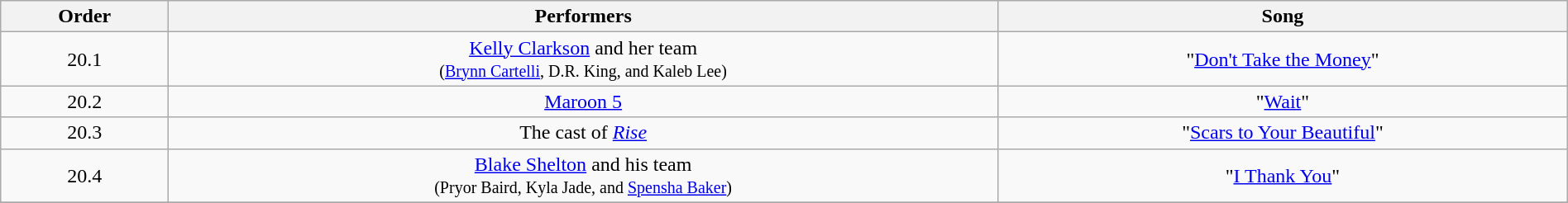<table class="wikitable" style="text-align:center; width:100%">
<tr>
<th>Order</th>
<th>Performers</th>
<th>Song</th>
</tr>
<tr>
<td>20.1</td>
<td><a href='#'>Kelly Clarkson</a> and her team <br><small>(<a href='#'>Brynn Cartelli</a>, D.R. King, and Kaleb Lee)</small></td>
<td>"<a href='#'>Don't Take the Money</a>"</td>
</tr>
<tr>
<td>20.2</td>
<td><a href='#'>Maroon 5</a></td>
<td>"<a href='#'>Wait</a>"</td>
</tr>
<tr>
<td>20.3</td>
<td>The cast of <em><a href='#'>Rise</a></em></td>
<td>"<a href='#'>Scars to Your Beautiful</a>"</td>
</tr>
<tr>
<td>20.4</td>
<td><a href='#'>Blake Shelton</a> and his team <br><small>(Pryor Baird, Kyla Jade, and <a href='#'>Spensha Baker</a>)</small></td>
<td>"<a href='#'>I Thank You</a>"</td>
</tr>
<tr>
</tr>
</table>
